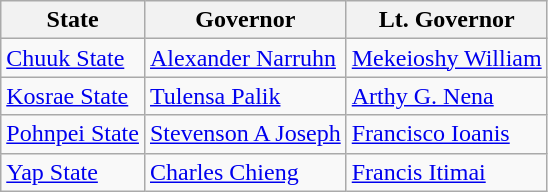<table class="wikitable">
<tr>
<th>State</th>
<th>Governor</th>
<th>Lt. Governor</th>
</tr>
<tr>
<td><a href='#'>Chuuk State</a></td>
<td><a href='#'>Alexander Narruhn</a></td>
<td><a href='#'>Mekeioshy William</a></td>
</tr>
<tr>
<td><a href='#'>Kosrae State</a></td>
<td><a href='#'>Tulensa Palik</a></td>
<td><a href='#'>Arthy G. Nena</a></td>
</tr>
<tr>
<td><a href='#'>Pohnpei State</a></td>
<td><a href='#'>Stevenson A Joseph</a></td>
<td><a href='#'>Francisco Ioanis</a></td>
</tr>
<tr>
<td><a href='#'>Yap State</a></td>
<td><a href='#'>Charles Chieng</a></td>
<td><a href='#'>Francis Itimai</a></td>
</tr>
</table>
